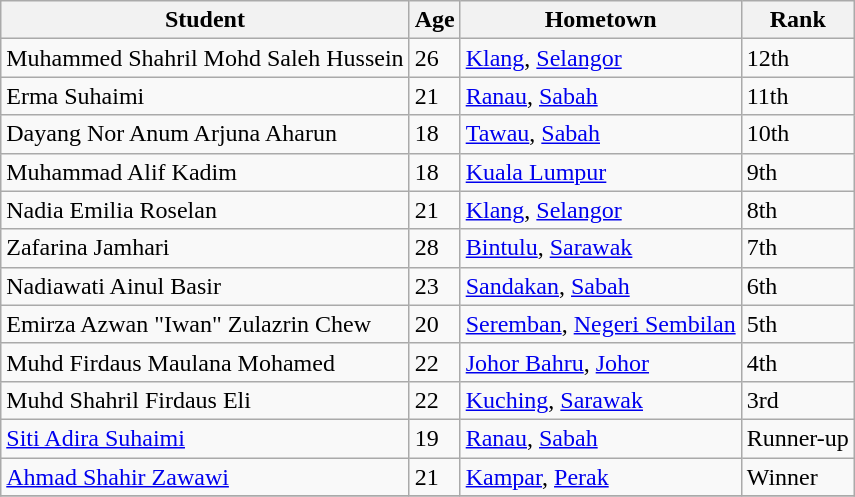<table class="wikitable">
<tr>
<th>Student</th>
<th>Age</th>
<th>Hometown</th>
<th>Rank</th>
</tr>
<tr>
<td>Muhammed Shahril Mohd Saleh Hussein</td>
<td>26</td>
<td><a href='#'>Klang</a>, <a href='#'>Selangor</a></td>
<td>12th</td>
</tr>
<tr>
<td>Erma Suhaimi</td>
<td>21</td>
<td><a href='#'>Ranau</a>, <a href='#'>Sabah</a></td>
<td>11th</td>
</tr>
<tr>
<td>Dayang Nor Anum Arjuna Aharun</td>
<td>18</td>
<td><a href='#'>Tawau</a>, <a href='#'>Sabah</a></td>
<td>10th</td>
</tr>
<tr>
<td>Muhammad Alif Kadim</td>
<td>18</td>
<td><a href='#'>Kuala Lumpur</a></td>
<td>9th</td>
</tr>
<tr>
<td>Nadia Emilia Roselan</td>
<td>21</td>
<td><a href='#'>Klang</a>, <a href='#'>Selangor</a></td>
<td>8th</td>
</tr>
<tr>
<td>Zafarina Jamhari</td>
<td>28</td>
<td><a href='#'>Bintulu</a>, <a href='#'>Sarawak</a></td>
<td>7th</td>
</tr>
<tr>
<td>Nadiawati Ainul Basir</td>
<td>23</td>
<td><a href='#'>Sandakan</a>, <a href='#'>Sabah</a></td>
<td>6th</td>
</tr>
<tr>
<td>Emirza Azwan "Iwan" Zulazrin Chew</td>
<td>20</td>
<td><a href='#'>Seremban</a>, <a href='#'>Negeri Sembilan</a></td>
<td>5th</td>
</tr>
<tr>
<td>Muhd Firdaus Maulana Mohamed</td>
<td>22</td>
<td><a href='#'>Johor Bahru</a>, <a href='#'>Johor</a></td>
<td>4th</td>
</tr>
<tr>
<td>Muhd Shahril Firdaus Eli</td>
<td>22</td>
<td><a href='#'>Kuching</a>, <a href='#'>Sarawak</a></td>
<td>3rd</td>
</tr>
<tr>
<td><a href='#'>Siti Adira Suhaimi</a></td>
<td>19</td>
<td><a href='#'>Ranau</a>, <a href='#'>Sabah</a></td>
<td>Runner-up</td>
</tr>
<tr>
<td><a href='#'>Ahmad Shahir Zawawi</a></td>
<td>21</td>
<td><a href='#'>Kampar</a>, <a href='#'>Perak</a></td>
<td>Winner</td>
</tr>
<tr>
</tr>
</table>
